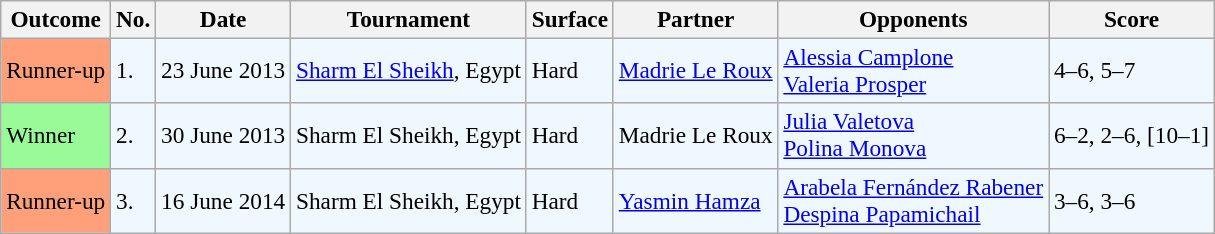<table class="sortable wikitable" style=font-size:97%>
<tr>
<th>Outcome</th>
<th>No.</th>
<th>Date</th>
<th>Tournament</th>
<th>Surface</th>
<th>Partner</th>
<th>Opponents</th>
<th>Score</th>
</tr>
<tr style="background:#f0f8ff;">
<td style="background:#ffa07a;">Runner-up</td>
<td>1.</td>
<td>23 June 2013</td>
<td><a href='#'>Sharm El Sheikh</a>, Egypt</td>
<td>Hard</td>
<td> <a href='#'>Madrie Le Roux</a></td>
<td> <a href='#'>Alessia Camplone</a> <br>  <a href='#'>Valeria Prosper</a></td>
<td>4–6, 5–7</td>
</tr>
<tr style="background:#f0f8ff;">
<td style="background:#98fb98;">Winner</td>
<td>2.</td>
<td>30 June 2013</td>
<td>Sharm El Sheikh, Egypt</td>
<td>Hard</td>
<td> Madrie Le Roux</td>
<td> <a href='#'>Julia Valetova</a> <br>  <a href='#'>Polina Monova</a></td>
<td>6–2, 2–6, [10–1]</td>
</tr>
<tr style="background:#f0f8ff;">
<td style="background:#ffa07a;">Runner-up</td>
<td>3.</td>
<td>16 June 2014</td>
<td>Sharm El Sheikh, Egypt</td>
<td>Hard</td>
<td> <a href='#'>Yasmin Hamza</a></td>
<td> <a href='#'>Arabela Fernández Rabener</a> <br>  <a href='#'>Despina Papamichail</a></td>
<td>3–6, 3–6</td>
</tr>
</table>
